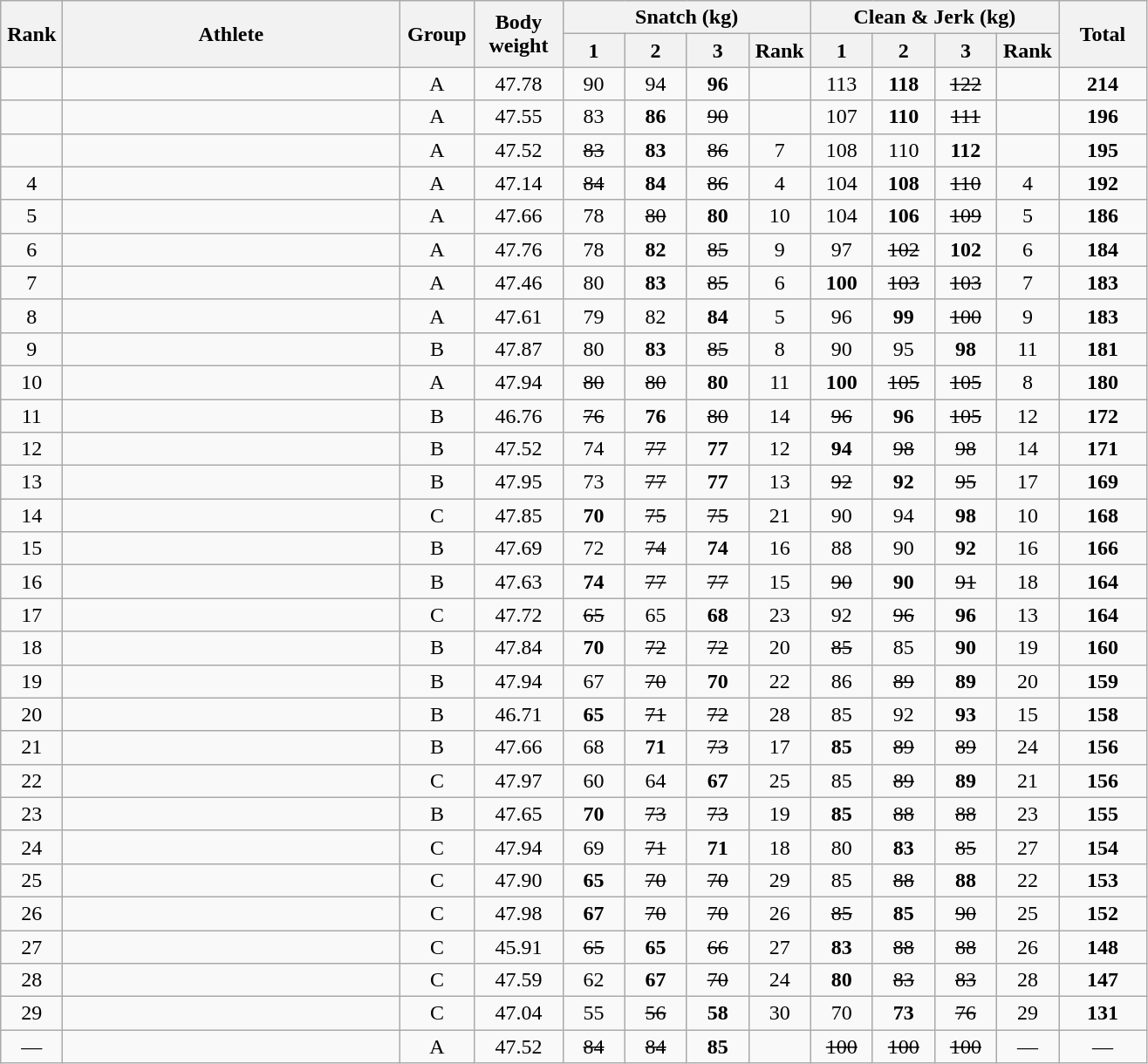<table class = "wikitable" style="text-align:center;">
<tr>
<th rowspan=2 width=40>Rank</th>
<th rowspan=2 width=250>Athlete</th>
<th rowspan=2 width=50>Group</th>
<th rowspan=2 width=60>Body weight</th>
<th colspan=4>Snatch (kg)</th>
<th colspan=4>Clean & Jerk (kg)</th>
<th rowspan=2 width=60>Total</th>
</tr>
<tr>
<th width=40>1</th>
<th width=40>2</th>
<th width=40>3</th>
<th width=40>Rank</th>
<th width=40>1</th>
<th width=40>2</th>
<th width=40>3</th>
<th width=40>Rank</th>
</tr>
<tr>
<td></td>
<td align=left></td>
<td>A</td>
<td>47.78</td>
<td>90</td>
<td>94</td>
<td><strong>96</strong></td>
<td></td>
<td>113</td>
<td><strong>118</strong></td>
<td><s>122</s></td>
<td></td>
<td><strong>214</strong></td>
</tr>
<tr>
<td></td>
<td align=left></td>
<td>A</td>
<td>47.55</td>
<td>83</td>
<td><strong>86</strong></td>
<td><s>90</s></td>
<td></td>
<td>107</td>
<td><strong>110</strong></td>
<td><s>111</s></td>
<td></td>
<td><strong>196</strong></td>
</tr>
<tr>
<td></td>
<td align=left></td>
<td>A</td>
<td>47.52</td>
<td><s>83</s></td>
<td><strong>83</strong></td>
<td><s>86</s></td>
<td>7</td>
<td>108</td>
<td>110</td>
<td><strong>112</strong></td>
<td></td>
<td><strong>195</strong></td>
</tr>
<tr>
<td>4</td>
<td align=left></td>
<td>A</td>
<td>47.14</td>
<td><s>84</s></td>
<td><strong>84</strong></td>
<td><s>86</s></td>
<td>4</td>
<td>104</td>
<td><strong>108</strong></td>
<td><s>110</s></td>
<td>4</td>
<td><strong>192</strong></td>
</tr>
<tr>
<td>5</td>
<td align=left></td>
<td>A</td>
<td>47.66</td>
<td>78</td>
<td><s>80</s></td>
<td><strong>80</strong></td>
<td>10</td>
<td>104</td>
<td><strong>106</strong></td>
<td><s>109</s></td>
<td>5</td>
<td><strong>186</strong></td>
</tr>
<tr>
<td>6</td>
<td align=left></td>
<td>A</td>
<td>47.76</td>
<td>78</td>
<td><strong>82</strong></td>
<td><s>85</s></td>
<td>9</td>
<td>97</td>
<td><s>102</s></td>
<td><strong>102</strong></td>
<td>6</td>
<td><strong>184</strong></td>
</tr>
<tr>
<td>7</td>
<td align=left></td>
<td>A</td>
<td>47.46</td>
<td>80</td>
<td><strong>83</strong></td>
<td><s>85</s></td>
<td>6</td>
<td><strong>100</strong></td>
<td><s>103</s></td>
<td><s>103</s></td>
<td>7</td>
<td><strong>183</strong></td>
</tr>
<tr>
<td>8</td>
<td align=left></td>
<td>A</td>
<td>47.61</td>
<td>79</td>
<td>82</td>
<td><strong>84</strong></td>
<td>5</td>
<td>96</td>
<td><strong>99</strong></td>
<td><s>100</s></td>
<td>9</td>
<td><strong>183</strong></td>
</tr>
<tr>
<td>9</td>
<td align=left></td>
<td>B</td>
<td>47.87</td>
<td>80</td>
<td><strong>83</strong></td>
<td><s>85</s></td>
<td>8</td>
<td>90</td>
<td>95</td>
<td><strong>98</strong></td>
<td>11</td>
<td><strong>181</strong></td>
</tr>
<tr>
<td>10</td>
<td align=left></td>
<td>A</td>
<td>47.94</td>
<td><s>80</s></td>
<td><s>80</s></td>
<td><strong>80</strong></td>
<td>11</td>
<td><strong>100</strong></td>
<td><s>105</s></td>
<td><s>105</s></td>
<td>8</td>
<td><strong>180</strong></td>
</tr>
<tr>
<td>11</td>
<td align=left></td>
<td>B</td>
<td>46.76</td>
<td><s>76</s></td>
<td><strong>76</strong></td>
<td><s>80</s></td>
<td>14</td>
<td><s>96</s></td>
<td><strong>96</strong></td>
<td><s>105</s></td>
<td>12</td>
<td><strong>172</strong></td>
</tr>
<tr>
<td>12</td>
<td align=left></td>
<td>B</td>
<td>47.52</td>
<td>74</td>
<td><s>77</s></td>
<td><strong>77</strong></td>
<td>12</td>
<td><strong>94</strong></td>
<td><s>98</s></td>
<td><s>98</s></td>
<td>14</td>
<td><strong>171</strong></td>
</tr>
<tr>
<td>13</td>
<td align=left></td>
<td>B</td>
<td>47.95</td>
<td>73</td>
<td><s>77</s></td>
<td><strong>77</strong></td>
<td>13</td>
<td><s>92</s></td>
<td><strong>92</strong></td>
<td><s>95</s></td>
<td>17</td>
<td><strong>169</strong></td>
</tr>
<tr>
<td>14</td>
<td align=left></td>
<td>C</td>
<td>47.85</td>
<td><strong>70</strong></td>
<td><s>75</s></td>
<td><s>75</s></td>
<td>21</td>
<td>90</td>
<td>94</td>
<td><strong>98</strong></td>
<td>10</td>
<td><strong>168</strong></td>
</tr>
<tr>
<td>15</td>
<td align=left></td>
<td>B</td>
<td>47.69</td>
<td>72</td>
<td><s>74</s></td>
<td><strong>74</strong></td>
<td>16</td>
<td>88</td>
<td>90</td>
<td><strong>92</strong></td>
<td>16</td>
<td><strong>166</strong></td>
</tr>
<tr>
<td>16</td>
<td align=left></td>
<td>B</td>
<td>47.63</td>
<td><strong>74</strong></td>
<td><s>77</s></td>
<td><s>77</s></td>
<td>15</td>
<td><s>90</s></td>
<td><strong>90</strong></td>
<td><s>91</s></td>
<td>18</td>
<td><strong>164</strong></td>
</tr>
<tr>
<td>17</td>
<td align=left></td>
<td>C</td>
<td>47.72</td>
<td><s>65</s></td>
<td>65</td>
<td><strong>68</strong></td>
<td>23</td>
<td>92</td>
<td><s>96</s></td>
<td><strong>96</strong></td>
<td>13</td>
<td><strong>164</strong></td>
</tr>
<tr>
<td>18</td>
<td align=left></td>
<td>B</td>
<td>47.84</td>
<td><strong>70</strong></td>
<td><s>72</s></td>
<td><s>72</s></td>
<td>20</td>
<td><s>85</s></td>
<td>85</td>
<td><strong>90</strong></td>
<td>19</td>
<td><strong>160</strong></td>
</tr>
<tr>
<td>19</td>
<td align=left></td>
<td>B</td>
<td>47.94</td>
<td>67</td>
<td><s>70</s></td>
<td><strong>70</strong></td>
<td>22</td>
<td>86</td>
<td><s>89</s></td>
<td><strong>89</strong></td>
<td>20</td>
<td><strong>159</strong></td>
</tr>
<tr>
<td>20</td>
<td align=left></td>
<td>B</td>
<td>46.71</td>
<td><strong>65</strong></td>
<td><s>71</s></td>
<td><s>72</s></td>
<td>28</td>
<td>85</td>
<td>92</td>
<td><strong>93</strong></td>
<td>15</td>
<td><strong>158</strong></td>
</tr>
<tr>
<td>21</td>
<td align=left></td>
<td>B</td>
<td>47.66</td>
<td>68</td>
<td><strong>71</strong></td>
<td><s>73</s></td>
<td>17</td>
<td><strong>85</strong></td>
<td><s>89</s></td>
<td><s>89</s></td>
<td>24</td>
<td><strong>156</strong></td>
</tr>
<tr>
<td>22</td>
<td align=left></td>
<td>C</td>
<td>47.97</td>
<td>60</td>
<td>64</td>
<td><strong>67</strong></td>
<td>25</td>
<td>85</td>
<td><s>89</s></td>
<td><strong>89</strong></td>
<td>21</td>
<td><strong>156</strong></td>
</tr>
<tr>
<td>23</td>
<td align=left></td>
<td>B</td>
<td>47.65</td>
<td><strong>70</strong></td>
<td><s>73</s></td>
<td><s>73</s></td>
<td>19</td>
<td><strong>85</strong></td>
<td><s>88</s></td>
<td><s>88</s></td>
<td>23</td>
<td><strong>155</strong></td>
</tr>
<tr>
<td>24</td>
<td align=left></td>
<td>C</td>
<td>47.94</td>
<td>69</td>
<td><s>71</s></td>
<td><strong>71</strong></td>
<td>18</td>
<td>80</td>
<td><strong>83</strong></td>
<td><s>85</s></td>
<td>27</td>
<td><strong>154</strong></td>
</tr>
<tr>
<td>25</td>
<td align=left></td>
<td>C</td>
<td>47.90</td>
<td><strong>65</strong></td>
<td><s>70</s></td>
<td><s>70</s></td>
<td>29</td>
<td>85</td>
<td><s>88</s></td>
<td><strong>88</strong></td>
<td>22</td>
<td><strong>153</strong></td>
</tr>
<tr>
<td>26</td>
<td align=left></td>
<td>C</td>
<td>47.98</td>
<td><strong>67</strong></td>
<td><s>70</s></td>
<td><s>70</s></td>
<td>26</td>
<td><s>85</s></td>
<td><strong>85</strong></td>
<td><s>90</s></td>
<td>25</td>
<td><strong>152</strong></td>
</tr>
<tr>
<td>27</td>
<td align=left></td>
<td>C</td>
<td>45.91</td>
<td><s>65</s></td>
<td><strong>65</strong></td>
<td><s>66</s></td>
<td>27</td>
<td><strong>83</strong></td>
<td><s>88</s></td>
<td><s>88</s></td>
<td>26</td>
<td><strong>148</strong></td>
</tr>
<tr>
<td>28</td>
<td align=left></td>
<td>C</td>
<td>47.59</td>
<td>62</td>
<td><strong>67</strong></td>
<td><s>70</s></td>
<td>24</td>
<td><strong>80</strong></td>
<td><s>83</s></td>
<td><s>83</s></td>
<td>28</td>
<td><strong>147</strong></td>
</tr>
<tr>
<td>29</td>
<td align=left></td>
<td>C</td>
<td>47.04</td>
<td>55</td>
<td><s>56</s></td>
<td><strong>58</strong></td>
<td>30</td>
<td>70</td>
<td><strong>73</strong></td>
<td><s>76</s></td>
<td>29</td>
<td><strong>131</strong></td>
</tr>
<tr>
<td>—</td>
<td align=left></td>
<td>A</td>
<td>47.52</td>
<td><s>84</s></td>
<td><s>84</s></td>
<td><strong>85</strong></td>
<td></td>
<td><s>100</s></td>
<td><s>100</s></td>
<td><s>100</s></td>
<td>—</td>
<td>—</td>
</tr>
</table>
